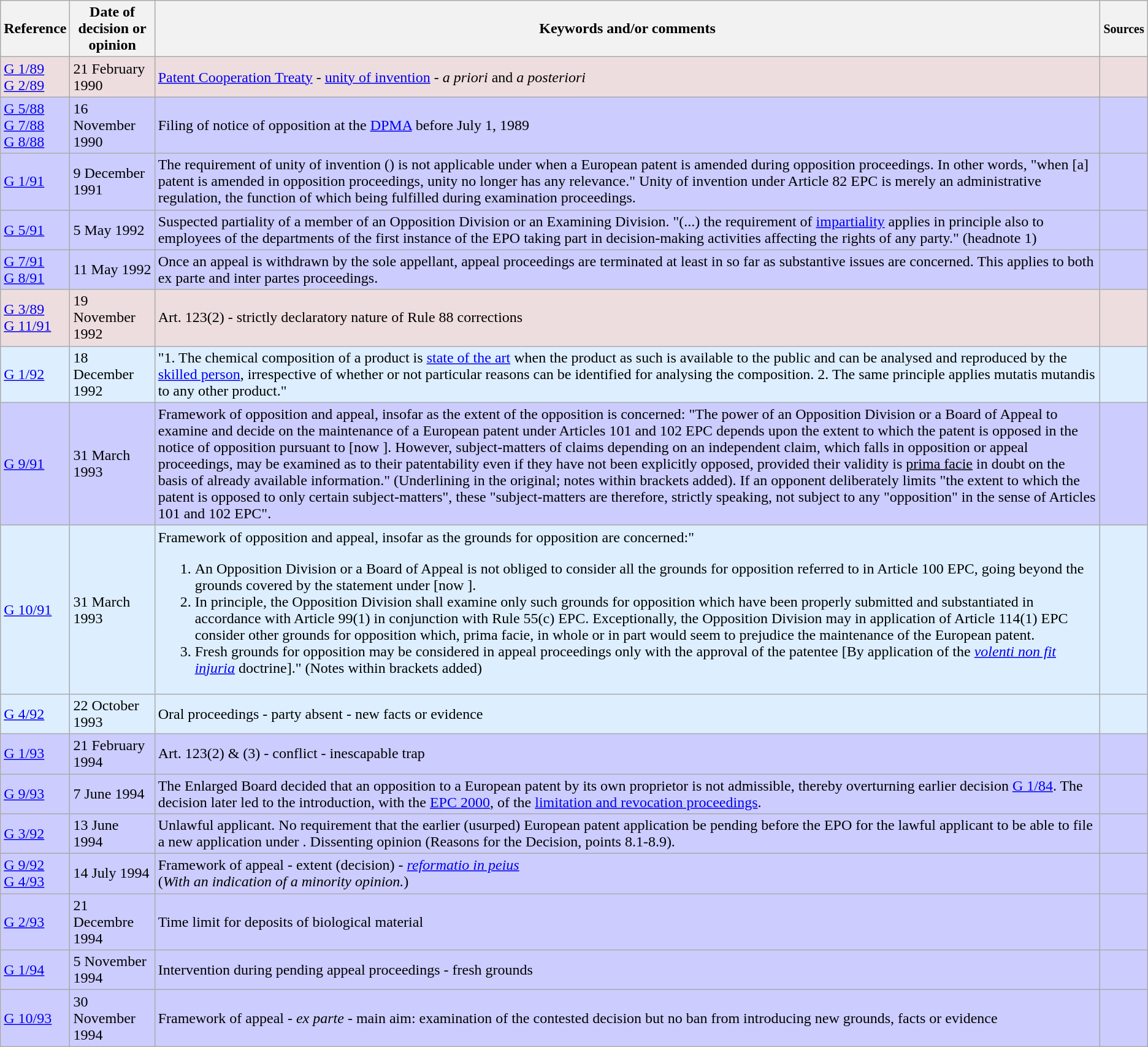<table class="wikitable">
<tr>
<th>Reference</th>
<th>Date of decision or opinion</th>
<th>Keywords and/or comments</th>
<th><small>Sources</small></th>
</tr>
<tr bgcolor="#eeddde">
<td><a href='#'>G 1/89</a> <br> <a href='#'>G 2/89</a></td>
<td>21 February 1990</td>
<td><a href='#'>Patent Cooperation Treaty</a> - <a href='#'>unity of invention</a> - <em>a priori</em> and <em>a posteriori</em></td>
<td><br></td>
</tr>
<tr bgcolor="#ccccff">
<td><a href='#'>G 5/88</a> <br> <a href='#'>G 7/88</a> <br> <a href='#'>G 8/88</a></td>
<td>16 November 1990</td>
<td>Filing of notice of opposition at the <a href='#'>DPMA</a> before July 1, 1989</td>
<td><br><br></td>
</tr>
<tr bgcolor="#ccccff">
<td><a href='#'>G 1/91</a></td>
<td>9 December 1991</td>
<td>The requirement of unity of invention () is not applicable under  when a European patent is amended during opposition proceedings. In other words, "when [a] patent is amended in opposition proceedings, unity no longer has any relevance." Unity of invention under Article 82 EPC is merely an administrative regulation, the function of which being fulfilled during examination proceedings.</td>
<td></td>
</tr>
<tr bgcolor="#ccccff">
<td><a href='#'>G 5/91</a></td>
<td>5 May 1992</td>
<td>Suspected partiality of a member of an Opposition Division or an Examining Division. "(...) the requirement of <a href='#'>impartiality</a> applies in principle also to employees of the departments of the first instance of the EPO taking part in decision-making activities affecting the rights of any party." (headnote 1)</td>
<td></td>
</tr>
<tr bgcolor="#ccccff">
<td><a href='#'>G 7/91</a> <br> <a href='#'>G 8/91</a></td>
<td>11 May 1992</td>
<td>Once an appeal is withdrawn by the sole appellant, appeal proceedings are terminated at least in so far as substantive issues are concerned. This applies to both ex parte and inter partes proceedings.</td>
<td><br></td>
</tr>
<tr bgcolor="#eeddde">
<td><a href='#'>G 3/89</a> <br> <a href='#'>G 11/91</a></td>
<td>19 November 1992</td>
<td>Art. 123(2) - strictly declaratory nature of Rule 88 corrections</td>
<td><br></td>
</tr>
<tr bgcolor="#ddeeff">
<td><a href='#'>G 1/92</a></td>
<td>18 December 1992</td>
<td>"1. The chemical composition of a product is <a href='#'>state of the art</a> when the product as such is available to the public and can be analysed and reproduced by the <a href='#'>skilled person</a>, irrespective of whether or not particular reasons can be identified for analysing the composition. 2. The same principle applies mutatis mutandis to any other product."</td>
<td></td>
</tr>
<tr bgcolor="#ccccff">
<td><a href='#'>G 9/91</a></td>
<td>31 March 1993</td>
<td>Framework of opposition and appeal, insofar as the extent of the opposition is concerned: "The power of an Opposition Division or a Board of Appeal to examine and decide on the maintenance of a European patent under Articles 101 and 102 EPC depends upon the extent to which the patent is opposed in the notice of opposition pursuant to  [now ]. However, subject-matters of claims depending on an independent claim, which falls in opposition or appeal proceedings, may be examined as to their patentability even if they have not been explicitly opposed, provided their validity is <u>prima facie</u> in doubt on the basis of already available information." (Underlining in the original; notes within brackets added). If an opponent deliberately limits "the extent to which the patent is opposed to only certain subject-matters", these "subject-matters are therefore, strictly speaking, not subject to any "opposition" in the sense of Articles 101 and 102 EPC".</td>
<td> </td>
</tr>
<tr bgcolor="#ddeeff">
<td><a href='#'>G 10/91</a></td>
<td>31 March 1993</td>
<td>Framework of opposition and appeal, insofar as the grounds for opposition are concerned:"<br><ol><li>An Opposition Division or a Board of Appeal is not obliged to consider all the grounds for opposition referred to in Article 100 EPC, going beyond the grounds covered by the statement under  [now ].</li><li>In principle, the Opposition Division shall examine only such grounds for opposition which have been properly submitted and substantiated in accordance with Article 99(1) in conjunction with Rule 55(c) EPC. Exceptionally, the Opposition Division may in application of Article 114(1) EPC consider other grounds for opposition which, prima facie, in whole or in part would seem to prejudice the maintenance of the European patent.</li><li>Fresh grounds for opposition may be considered in appeal proceedings only with the approval of the patentee [By application of the <em><a href='#'>volenti non fit injuria</a></em> doctrine]." (Notes within brackets added)</li></ol></td>
<td></td>
</tr>
<tr bgcolor="#ddeeff">
<td><a href='#'>G 4/92</a></td>
<td>22 October 1993</td>
<td>Oral proceedings - party absent - new facts or evidence</td>
<td></td>
</tr>
<tr bgcolor="#ccccff">
<td><a href='#'>G 1/93</a></td>
<td>21 February 1994</td>
<td>Art. 123(2) & (3) - conflict - inescapable trap</td>
<td></td>
</tr>
<tr bgcolor="#ccccff">
<td><a href='#'>G 9/93</a></td>
<td>7 June 1994</td>
<td>The Enlarged Board decided that an opposition to a European patent by its own proprietor is not admissible, thereby overturning earlier decision <a href='#'>G 1/84</a>. The decision later led to the introduction, with the <a href='#'>EPC 2000</a>, of the <a href='#'>limitation and revocation proceedings</a>.</td>
<td></td>
</tr>
<tr bgcolor="#ccccff">
<td><a href='#'>G 3/92</a></td>
<td>13 June 1994</td>
<td>Unlawful applicant. No requirement that the earlier (usurped) European patent application be pending before the EPO for the lawful applicant to be able to file a new application under . Dissenting opinion (Reasons for the Decision, points 8.1-8.9).</td>
<td><br></td>
</tr>
<tr bgcolor="#ccccff">
<td><a href='#'>G 9/92</a> <br> <a href='#'>G 4/93</a></td>
<td>14 July 1994</td>
<td>Framework of appeal - extent (decision) - <em><a href='#'>reformatio in peius</a></em> <br> (<em>With an indication of a minority opinion.</em>)</td>
<td><br></td>
</tr>
<tr bgcolor="#ccccff">
<td><a href='#'>G 2/93</a></td>
<td>21 Decembre 1994</td>
<td>Time limit for deposits of biological material</td>
<td></td>
</tr>
<tr bgcolor="#ccccff">
<td><a href='#'>G 1/94</a></td>
<td>5 November 1994</td>
<td>Intervention during pending appeal proceedings - fresh grounds</td>
<td></td>
</tr>
<tr bgcolor="#ccccff">
<td><a href='#'>G 10/93</a></td>
<td>30 November 1994</td>
<td>Framework of appeal - <em>ex parte</em> - main aim: examination of the contested decision but no ban from introducing new grounds, facts or evidence</td>
<td></td>
</tr>
</table>
